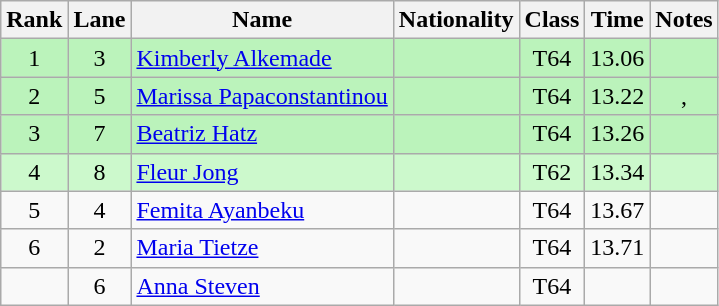<table class="wikitable sortable" style="text-align:center">
<tr>
<th>Rank</th>
<th>Lane</th>
<th>Name</th>
<th>Nationality</th>
<th>Class</th>
<th>Time</th>
<th>Notes</th>
</tr>
<tr bgcolor=bbf3bb>
<td>1</td>
<td>3</td>
<td align="left"><a href='#'>Kimberly Alkemade</a></td>
<td align="left"></td>
<td>T64</td>
<td>13.06</td>
<td></td>
</tr>
<tr bgcolor=bbf3bb>
<td>2</td>
<td>5</td>
<td align="left"><a href='#'>Marissa Papaconstantinou</a></td>
<td align="left"></td>
<td>T64</td>
<td>13.22</td>
<td>, </td>
</tr>
<tr bgcolor=bbf3bb>
<td>3</td>
<td>7</td>
<td align="left"><a href='#'>Beatriz Hatz</a></td>
<td align="left"></td>
<td>T64</td>
<td>13.26</td>
<td></td>
</tr>
<tr bgcolor=ccf9cc>
<td>4</td>
<td>8</td>
<td align="left"><a href='#'>Fleur Jong</a></td>
<td align="left"></td>
<td>T62</td>
<td>13.34</td>
<td></td>
</tr>
<tr>
<td>5</td>
<td>4</td>
<td align="left"><a href='#'>Femita Ayanbeku</a></td>
<td align="left"></td>
<td>T64</td>
<td>13.67</td>
<td></td>
</tr>
<tr>
<td>6</td>
<td>2</td>
<td align="left"><a href='#'>Maria Tietze</a></td>
<td align="left"></td>
<td>T64</td>
<td>13.71</td>
<td></td>
</tr>
<tr>
<td></td>
<td>6</td>
<td align="left"><a href='#'>Anna Steven</a></td>
<td align="left"></td>
<td>T64</td>
<td></td>
<td></td>
</tr>
</table>
